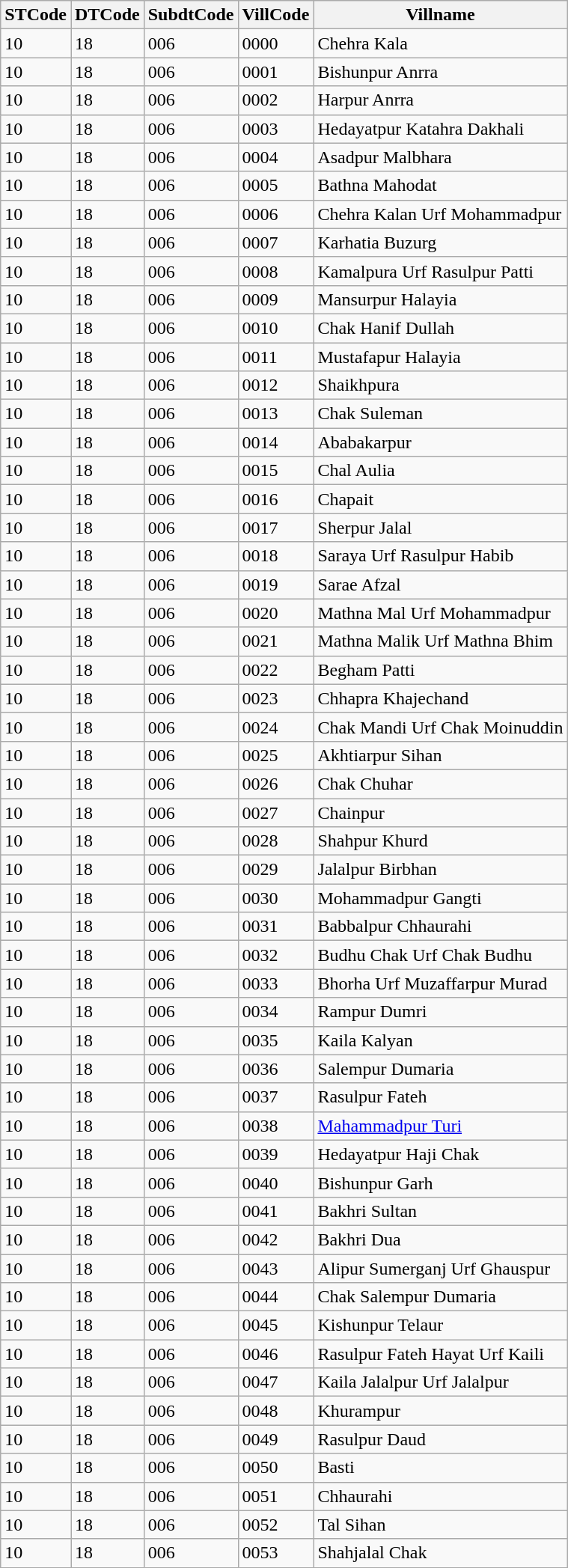<table class="wikitable">
<tr>
<th>STCode</th>
<th>DTCode</th>
<th>SubdtCode</th>
<th>VillCode</th>
<th>Villname</th>
</tr>
<tr>
<td>10</td>
<td>18</td>
<td>006</td>
<td>0000</td>
<td>Chehra Kala</td>
</tr>
<tr>
<td>10</td>
<td>18</td>
<td>006</td>
<td>0001</td>
<td>Bishunpur Anrra</td>
</tr>
<tr>
<td>10</td>
<td>18</td>
<td>006</td>
<td>0002</td>
<td>Harpur Anrra</td>
</tr>
<tr>
<td>10</td>
<td>18</td>
<td>006</td>
<td>0003</td>
<td>Hedayatpur Katahra Dakhali</td>
</tr>
<tr>
<td>10</td>
<td>18</td>
<td>006</td>
<td>0004</td>
<td>Asadpur Malbhara</td>
</tr>
<tr>
<td>10</td>
<td>18</td>
<td>006</td>
<td>0005</td>
<td>Bathna Mahodat</td>
</tr>
<tr>
<td>10</td>
<td>18</td>
<td>006</td>
<td>0006</td>
<td>Chehra Kalan Urf Mohammadpur</td>
</tr>
<tr>
<td>10</td>
<td>18</td>
<td>006</td>
<td>0007</td>
<td>Karhatia Buzurg</td>
</tr>
<tr>
<td>10</td>
<td>18</td>
<td>006</td>
<td>0008</td>
<td>Kamalpura Urf Rasulpur Patti</td>
</tr>
<tr>
<td>10</td>
<td>18</td>
<td>006</td>
<td>0009</td>
<td>Mansurpur Halayia</td>
</tr>
<tr>
<td>10</td>
<td>18</td>
<td>006</td>
<td>0010</td>
<td>Chak Hanif Dullah</td>
</tr>
<tr>
<td>10</td>
<td>18</td>
<td>006</td>
<td>0011</td>
<td>Mustafapur Halayia</td>
</tr>
<tr>
<td>10</td>
<td>18</td>
<td>006</td>
<td>0012</td>
<td>Shaikhpura</td>
</tr>
<tr>
<td>10</td>
<td>18</td>
<td>006</td>
<td>0013</td>
<td>Chak Suleman</td>
</tr>
<tr>
<td>10</td>
<td>18</td>
<td>006</td>
<td>0014</td>
<td>Ababakarpur</td>
</tr>
<tr>
<td>10</td>
<td>18</td>
<td>006</td>
<td>0015</td>
<td>Chal Aulia</td>
</tr>
<tr>
<td>10</td>
<td>18</td>
<td>006</td>
<td>0016</td>
<td>Chapait</td>
</tr>
<tr>
<td>10</td>
<td>18</td>
<td>006</td>
<td>0017</td>
<td>Sherpur Jalal</td>
</tr>
<tr>
<td>10</td>
<td>18</td>
<td>006</td>
<td>0018</td>
<td>Saraya Urf Rasulpur Habib</td>
</tr>
<tr>
<td>10</td>
<td>18</td>
<td>006</td>
<td>0019</td>
<td>Sarae Afzal</td>
</tr>
<tr>
<td>10</td>
<td>18</td>
<td>006</td>
<td>0020</td>
<td>Mathna Mal Urf Mohammadpur</td>
</tr>
<tr>
<td>10</td>
<td>18</td>
<td>006</td>
<td>0021</td>
<td>Mathna Malik Urf Mathna Bhim</td>
</tr>
<tr>
<td>10</td>
<td>18</td>
<td>006</td>
<td>0022</td>
<td>Begham Patti</td>
</tr>
<tr>
<td>10</td>
<td>18</td>
<td>006</td>
<td>0023</td>
<td>Chhapra Khajechand</td>
</tr>
<tr>
<td>10</td>
<td>18</td>
<td>006</td>
<td>0024</td>
<td>Chak Mandi Urf Chak Moinuddin</td>
</tr>
<tr>
<td>10</td>
<td>18</td>
<td>006</td>
<td>0025</td>
<td>Akhtiarpur Sihan</td>
</tr>
<tr>
<td>10</td>
<td>18</td>
<td>006</td>
<td>0026</td>
<td>Chak Chuhar</td>
</tr>
<tr>
<td>10</td>
<td>18</td>
<td>006</td>
<td>0027</td>
<td>Chainpur</td>
</tr>
<tr>
<td>10</td>
<td>18</td>
<td>006</td>
<td>0028</td>
<td>Shahpur Khurd</td>
</tr>
<tr>
<td>10</td>
<td>18</td>
<td>006</td>
<td>0029</td>
<td>Jalalpur Birbhan</td>
</tr>
<tr>
<td>10</td>
<td>18</td>
<td>006</td>
<td>0030</td>
<td>Mohammadpur Gangti</td>
</tr>
<tr>
<td>10</td>
<td>18</td>
<td>006</td>
<td>0031</td>
<td>Babbalpur Chhaurahi</td>
</tr>
<tr>
<td>10</td>
<td>18</td>
<td>006</td>
<td>0032</td>
<td>Budhu Chak Urf Chak Budhu</td>
</tr>
<tr>
<td>10</td>
<td>18</td>
<td>006</td>
<td>0033</td>
<td>Bhorha Urf Muzaffarpur Murad</td>
</tr>
<tr>
<td>10</td>
<td>18</td>
<td>006</td>
<td>0034</td>
<td>Rampur Dumri</td>
</tr>
<tr>
<td>10</td>
<td>18</td>
<td>006</td>
<td>0035</td>
<td>Kaila Kalyan</td>
</tr>
<tr>
<td>10</td>
<td>18</td>
<td>006</td>
<td>0036</td>
<td>Salempur Dumaria</td>
</tr>
<tr>
<td>10</td>
<td>18</td>
<td>006</td>
<td>0037</td>
<td>Rasulpur Fateh</td>
</tr>
<tr>
<td>10</td>
<td>18</td>
<td>006</td>
<td>0038</td>
<td><a href='#'>Mahammadpur Turi</a></td>
</tr>
<tr>
<td>10</td>
<td>18</td>
<td>006</td>
<td>0039</td>
<td>Hedayatpur Haji Chak</td>
</tr>
<tr>
<td>10</td>
<td>18</td>
<td>006</td>
<td>0040</td>
<td>Bishunpur Garh</td>
</tr>
<tr>
<td>10</td>
<td>18</td>
<td>006</td>
<td>0041</td>
<td>Bakhri Sultan</td>
</tr>
<tr>
<td>10</td>
<td>18</td>
<td>006</td>
<td>0042</td>
<td>Bakhri Dua</td>
</tr>
<tr>
<td>10</td>
<td>18</td>
<td>006</td>
<td>0043</td>
<td>Alipur Sumerganj Urf Ghauspur</td>
</tr>
<tr>
<td>10</td>
<td>18</td>
<td>006</td>
<td>0044</td>
<td>Chak Salempur Dumaria</td>
</tr>
<tr>
<td>10</td>
<td>18</td>
<td>006</td>
<td>0045</td>
<td>Kishunpur Telaur</td>
</tr>
<tr>
<td>10</td>
<td>18</td>
<td>006</td>
<td>0046</td>
<td>Rasulpur Fateh Hayat Urf Kaili</td>
</tr>
<tr>
<td>10</td>
<td>18</td>
<td>006</td>
<td>0047</td>
<td>Kaila Jalalpur Urf Jalalpur</td>
</tr>
<tr>
<td>10</td>
<td>18</td>
<td>006</td>
<td>0048</td>
<td>Khurampur</td>
</tr>
<tr>
<td>10</td>
<td>18</td>
<td>006</td>
<td>0049</td>
<td>Rasulpur Daud</td>
</tr>
<tr>
<td>10</td>
<td>18</td>
<td>006</td>
<td>0050</td>
<td>Basti</td>
</tr>
<tr>
<td>10</td>
<td>18</td>
<td>006</td>
<td>0051</td>
<td>Chhaurahi</td>
</tr>
<tr>
<td>10</td>
<td>18</td>
<td>006</td>
<td>0052</td>
<td>Tal Sihan</td>
</tr>
<tr>
<td>10</td>
<td>18</td>
<td>006</td>
<td>0053</td>
<td>Shahjalal Chak</td>
</tr>
</table>
